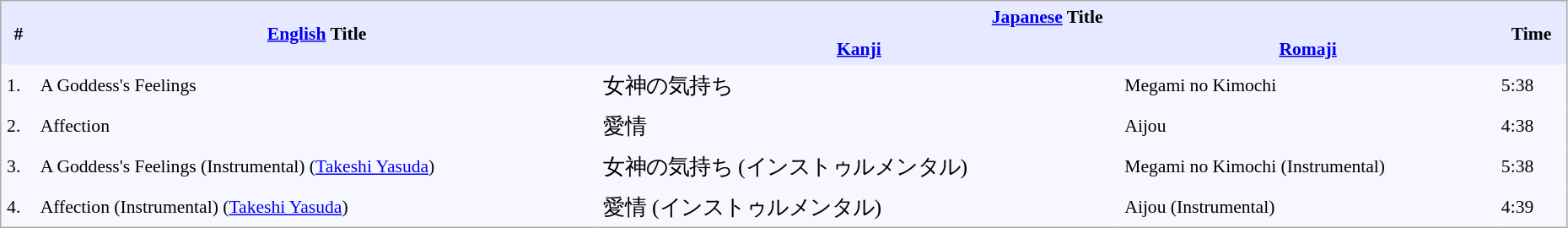<table border="0" cellpadding="4" cellspacing="0"  style="border:1px #aaa solid; border-collapse:collapse; padding:0.2em; margin:0 1em 1em; background:#f7f8ff; font-size:0.9em; width:98%;">
<tr style="vertical-align:middle; background:#e6e9ff;">
<th rowspan="2">#</th>
<th rowspan="2"><a href='#'>English</a> Title</th>
<th colspan="2"><a href='#'>Japanese</a> Title</th>
<th rowspan="2">Time</th>
</tr>
<tr style="background:#e6e9ff;">
<th><a href='#'>Kanji</a></th>
<th><a href='#'>Romaji</a></th>
</tr>
<tr>
<td>1.</td>
<td>A Goddess's Feelings</td>
<td style="font-size: 120%;">女神の気持ち</td>
<td>Megami no Kimochi</td>
<td>5:38</td>
</tr>
<tr>
<td>2.</td>
<td>Affection</td>
<td style="font-size: 120%;">愛情</td>
<td>Aijou</td>
<td>4:38</td>
</tr>
<tr>
<td>3.</td>
<td>A Goddess's Feelings (Instrumental) (<a href='#'>Takeshi Yasuda</a>)</td>
<td style="font-size: 120%;">女神の気持ち (インストゥルメンタル)</td>
<td>Megami no Kimochi (Instrumental)</td>
<td>5:38</td>
</tr>
<tr>
<td>4.</td>
<td>Affection (Instrumental) (<a href='#'>Takeshi Yasuda</a>)</td>
<td style="font-size: 120%;">愛情 (インストゥルメンタル)</td>
<td>Aijou (Instrumental)</td>
<td>4:39</td>
</tr>
</table>
